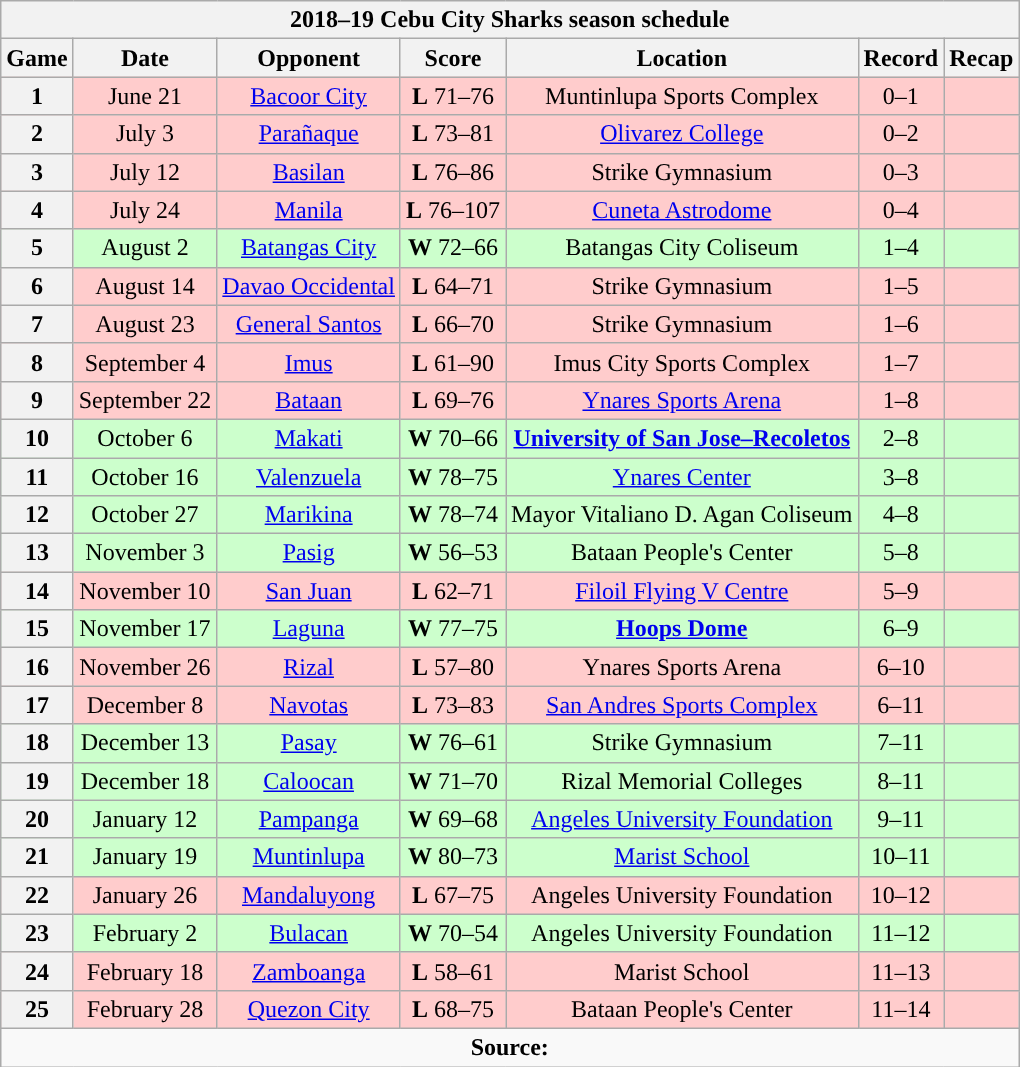<table class="wikitable" style="text-align:center">
<tr>
<th colspan=7>2018–19 Cebu City Sharks season schedule</th>
</tr>
<tr>
<th>Game</th>
<th>Date</th>
<th>Opponent</th>
<th>Score</th>
<th>Location</th>
<th>Record</th>
<th>Recap<br></th>
</tr>
<tr style="background:#fcc">
<th>1</th>
<td>June 21</td>
<td><a href='#'>Bacoor City</a></td>
<td><strong>L</strong> 71–76</td>
<td>Muntinlupa Sports Complex</td>
<td>0–1</td>
<td></td>
</tr>
<tr style="background:#fcc">
<th>2</th>
<td>July 3</td>
<td><a href='#'>Parañaque</a></td>
<td><strong>L</strong> 73–81</td>
<td><a href='#'>Olivarez College</a></td>
<td>0–2</td>
<td></td>
</tr>
<tr style="background:#fcc">
<th>3</th>
<td>July 12</td>
<td><a href='#'>Basilan</a></td>
<td><strong>L</strong> 76–86</td>
<td>Strike Gymnasium</td>
<td>0–3</td>
<td></td>
</tr>
<tr style="background:#fcc">
<th>4</th>
<td>July 24</td>
<td><a href='#'>Manila</a></td>
<td><strong>L</strong> 76–107</td>
<td><a href='#'>Cuneta Astrodome</a></td>
<td>0–4</td>
<td></td>
</tr>
<tr style="background:#cfc">
<th>5</th>
<td>August 2</td>
<td><a href='#'>Batangas City</a></td>
<td><strong>W</strong> 72–66</td>
<td>Batangas City Coliseum</td>
<td>1–4</td>
<td></td>
</tr>
<tr style="background:#fcc">
<th>6</th>
<td>August 14</td>
<td><a href='#'>Davao Occidental</a></td>
<td><strong>L</strong> 64–71</td>
<td>Strike Gymnasium</td>
<td>1–5</td>
<td></td>
</tr>
<tr style="background:#fcc">
<th>7</th>
<td>August 23</td>
<td><a href='#'>General Santos</a></td>
<td><strong>L</strong> 66–70</td>
<td>Strike Gymnasium</td>
<td>1–6</td>
<td></td>
</tr>
<tr style="background:#fcc">
<th>8</th>
<td>September 4</td>
<td><a href='#'>Imus</a></td>
<td><strong>L</strong> 61–90</td>
<td>Imus City Sports Complex</td>
<td>1–7</td>
<td></td>
</tr>
<tr style="background:#fcc">
<th>9</th>
<td>September 22</td>
<td><a href='#'>Bataan</a></td>
<td><strong>L</strong> 69–76</td>
<td><a href='#'>Ynares Sports Arena</a></td>
<td>1–8</td>
<td><br></td>
</tr>
<tr style="background:#cfc">
<th>10</th>
<td>October 6</td>
<td><a href='#'>Makati</a></td>
<td><strong>W</strong> 70–66</td>
<td><strong><a href='#'>University of San Jose–Recoletos</a></strong></td>
<td>2–8</td>
<td></td>
</tr>
<tr style="background:#cfc">
<th>11</th>
<td>October 16</td>
<td><a href='#'>Valenzuela</a></td>
<td><strong>W</strong> 78–75</td>
<td><a href='#'>Ynares Center</a></td>
<td>3–8</td>
<td></td>
</tr>
<tr style="background:#cfc">
<th>12</th>
<td>October 27</td>
<td><a href='#'>Marikina</a></td>
<td><strong>W</strong> 78–74</td>
<td>Mayor Vitaliano D. Agan Coliseum</td>
<td>4–8</td>
<td></td>
</tr>
<tr style="background:#cfc">
<th>13</th>
<td>November 3</td>
<td><a href='#'>Pasig</a></td>
<td><strong>W</strong> 56–53</td>
<td>Bataan People's Center</td>
<td>5–8</td>
<td></td>
</tr>
<tr style="background:#fcc">
<th>14</th>
<td>November 10</td>
<td><a href='#'>San Juan</a></td>
<td><strong>L</strong> 62–71</td>
<td><a href='#'>Filoil Flying V Centre</a></td>
<td>5–9</td>
<td></td>
</tr>
<tr style="background:#cfc">
<th>15</th>
<td>November 17</td>
<td><a href='#'>Laguna</a></td>
<td><strong>W</strong> 77–75 </td>
<td><strong><a href='#'>Hoops Dome</a></strong></td>
<td>6–9</td>
<td></td>
</tr>
<tr style="background:#fcc">
<th>16</th>
<td>November 26</td>
<td><a href='#'>Rizal</a></td>
<td><strong>L</strong> 57–80</td>
<td>Ynares Sports Arena</td>
<td>6–10</td>
<td></td>
</tr>
<tr style="background:#fcc">
<th>17</th>
<td>December 8</td>
<td><a href='#'>Navotas</a></td>
<td><strong>L</strong> 73–83</td>
<td><a href='#'>San Andres Sports Complex</a></td>
<td>6–11</td>
<td></td>
</tr>
<tr style="background:#cfc">
<th>18</th>
<td>December 13</td>
<td><a href='#'>Pasay</a></td>
<td><strong>W</strong> 76–61</td>
<td>Strike Gymnasium</td>
<td>7–11</td>
<td></td>
</tr>
<tr style="background:#cfc">
<th>19</th>
<td>December 18</td>
<td><a href='#'>Caloocan</a></td>
<td><strong>W</strong> 71–70</td>
<td>Rizal Memorial Colleges</td>
<td>8–11</td>
<td><br></td>
</tr>
<tr style="background:#cfc">
<th>20</th>
<td>January 12</td>
<td><a href='#'>Pampanga</a></td>
<td><strong>W</strong> 69–68</td>
<td><a href='#'>Angeles University Foundation</a></td>
<td>9–11</td>
<td></td>
</tr>
<tr style="background:#cfc">
<th>21</th>
<td>January 19</td>
<td><a href='#'>Muntinlupa</a></td>
<td><strong>W</strong> 80–73</td>
<td><a href='#'>Marist School</a></td>
<td>10–11</td>
<td></td>
</tr>
<tr style="background:#fcc">
<th>22</th>
<td>January 26</td>
<td><a href='#'>Mandaluyong</a></td>
<td><strong>L</strong> 67–75</td>
<td>Angeles University Foundation</td>
<td>10–12</td>
<td></td>
</tr>
<tr style="background:#cfc">
<th>23</th>
<td>February 2</td>
<td><a href='#'>Bulacan</a></td>
<td><strong>W</strong> 70–54</td>
<td>Angeles University Foundation</td>
<td>11–12</td>
<td></td>
</tr>
<tr style="background:#fcc">
<th>24</th>
<td>February 18</td>
<td><a href='#'>Zamboanga</a></td>
<td><strong>L</strong> 58–61</td>
<td>Marist School</td>
<td>11–13</td>
<td></td>
</tr>
<tr style="background:#fcc">
<th>25</th>
<td>February 28</td>
<td><a href='#'>Quezon City</a></td>
<td><strong>L</strong> 68–75</td>
<td>Bataan People's Center</td>
<td>11–14</td>
<td></td>
</tr>
<tr>
<td colspan=7 align=center><strong>Source: </strong></td>
</tr>
</table>
